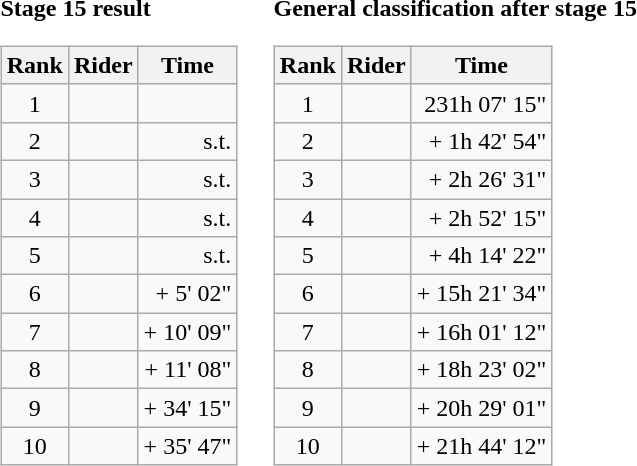<table>
<tr>
<td><strong>Stage 15 result</strong><br><table class="wikitable">
<tr>
<th scope="col">Rank</th>
<th scope="col">Rider</th>
<th scope="col">Time</th>
</tr>
<tr>
<td style="text-align:center;">1</td>
<td></td>
<td style="text-align:right;"></td>
</tr>
<tr>
<td style="text-align:center;">2</td>
<td></td>
<td style="text-align:right;">s.t.</td>
</tr>
<tr>
<td style="text-align:center;">3</td>
<td></td>
<td style="text-align:right;">s.t.</td>
</tr>
<tr>
<td style="text-align:center;">4</td>
<td></td>
<td style="text-align:right;">s.t.</td>
</tr>
<tr>
<td style="text-align:center;">5</td>
<td></td>
<td style="text-align:right;">s.t.</td>
</tr>
<tr>
<td style="text-align:center;">6</td>
<td></td>
<td style="text-align:right;">+ 5' 02"</td>
</tr>
<tr>
<td style="text-align:center;">7</td>
<td></td>
<td style="text-align:right;">+ 10' 09"</td>
</tr>
<tr>
<td style="text-align:center;">8</td>
<td></td>
<td style="text-align:right;">+ 11' 08"</td>
</tr>
<tr>
<td style="text-align:center;">9</td>
<td></td>
<td style="text-align:right;">+ 34' 15"</td>
</tr>
<tr>
<td style="text-align:center;">10</td>
<td></td>
<td style="text-align:right;">+ 35' 47"</td>
</tr>
</table>
</td>
<td></td>
<td><strong>General classification after stage 15</strong><br><table class="wikitable">
<tr>
<th scope="col">Rank</th>
<th scope="col">Rider</th>
<th scope="col">Time</th>
</tr>
<tr>
<td style="text-align:center;">1</td>
<td></td>
<td style="text-align:right;">231h 07' 15"</td>
</tr>
<tr>
<td style="text-align:center;">2</td>
<td></td>
<td style="text-align:right;">+ 1h 42' 54"</td>
</tr>
<tr>
<td style="text-align:center;">3</td>
<td></td>
<td style="text-align:right;">+ 2h 26' 31"</td>
</tr>
<tr>
<td style="text-align:center;">4</td>
<td></td>
<td style="text-align:right;">+ 2h 52' 15"</td>
</tr>
<tr>
<td style="text-align:center;">5</td>
<td></td>
<td style="text-align:right;">+ 4h 14' 22"</td>
</tr>
<tr>
<td style="text-align:center;">6</td>
<td></td>
<td style="text-align:right;">+ 15h 21' 34"</td>
</tr>
<tr>
<td style="text-align:center;">7</td>
<td></td>
<td style="text-align:right;">+ 16h 01' 12"</td>
</tr>
<tr>
<td style="text-align:center;">8</td>
<td></td>
<td style="text-align:right;">+ 18h 23' 02"</td>
</tr>
<tr>
<td style="text-align:center;">9</td>
<td></td>
<td style="text-align:right;">+ 20h 29' 01"</td>
</tr>
<tr>
<td style="text-align:center;">10</td>
<td></td>
<td style="text-align:right;">+ 21h 44' 12"</td>
</tr>
</table>
</td>
</tr>
</table>
